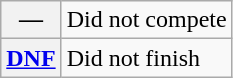<table class="wikitable">
<tr>
<th scope="row">—</th>
<td>Did not compete</td>
</tr>
<tr>
<th scope="row"><a href='#'>DNF</a></th>
<td>Did not finish</td>
</tr>
</table>
